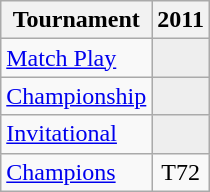<table class="wikitable" style="text-align:center;">
<tr>
<th>Tournament</th>
<th>2011</th>
</tr>
<tr>
<td align="left"><a href='#'>Match Play</a></td>
<td style="background:#eeeeee;"></td>
</tr>
<tr>
<td align="left"><a href='#'>Championship</a></td>
<td style="background:#eeeeee;"></td>
</tr>
<tr>
<td align="left"><a href='#'>Invitational</a></td>
<td style="background:#eeeeee;"></td>
</tr>
<tr>
<td align="left"><a href='#'>Champions</a></td>
<td>T72</td>
</tr>
</table>
